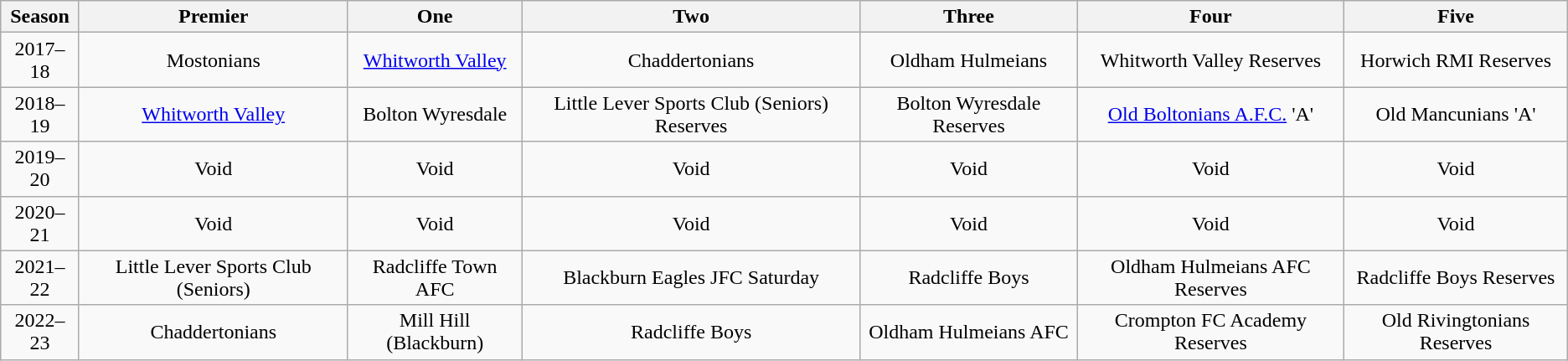<table class="wikitable" style="text-align: center">
<tr>
<th>Season</th>
<th>Premier</th>
<th>One</th>
<th>Two</th>
<th>Three</th>
<th>Four</th>
<th>Five</th>
</tr>
<tr>
<td>2017–18</td>
<td>Mostonians</td>
<td><a href='#'>Whitworth Valley</a></td>
<td>Chaddertonians</td>
<td>Oldham Hulmeians</td>
<td>Whitworth Valley Reserves</td>
<td>Horwich RMI Reserves</td>
</tr>
<tr>
<td>2018–19</td>
<td><a href='#'>Whitworth Valley</a></td>
<td>Bolton Wyresdale</td>
<td>Little Lever Sports Club (Seniors) Reserves</td>
<td>Bolton Wyresdale Reserves</td>
<td><a href='#'>Old Boltonians A.F.C.</a> 'A'</td>
<td>Old Mancunians 'A'</td>
</tr>
<tr>
<td>2019–20</td>
<td>Void</td>
<td>Void</td>
<td>Void</td>
<td>Void</td>
<td>Void</td>
<td>Void</td>
</tr>
<tr>
<td>2020–21</td>
<td>Void</td>
<td>Void</td>
<td>Void</td>
<td>Void</td>
<td>Void</td>
<td>Void</td>
</tr>
<tr>
<td>2021–22</td>
<td>Little Lever Sports Club (Seniors)</td>
<td>Radcliffe Town AFC</td>
<td>Blackburn Eagles JFC Saturday</td>
<td>Radcliffe Boys</td>
<td>Oldham Hulmeians AFC Reserves</td>
<td>Radcliffe Boys Reserves</td>
</tr>
<tr>
<td>2022–23</td>
<td>Chaddertonians</td>
<td>Mill Hill (Blackburn)</td>
<td>Radcliffe Boys</td>
<td>Oldham Hulmeians AFC</td>
<td>Crompton FC Academy Reserves</td>
<td>Old Rivingtonians Reserves</td>
</tr>
</table>
